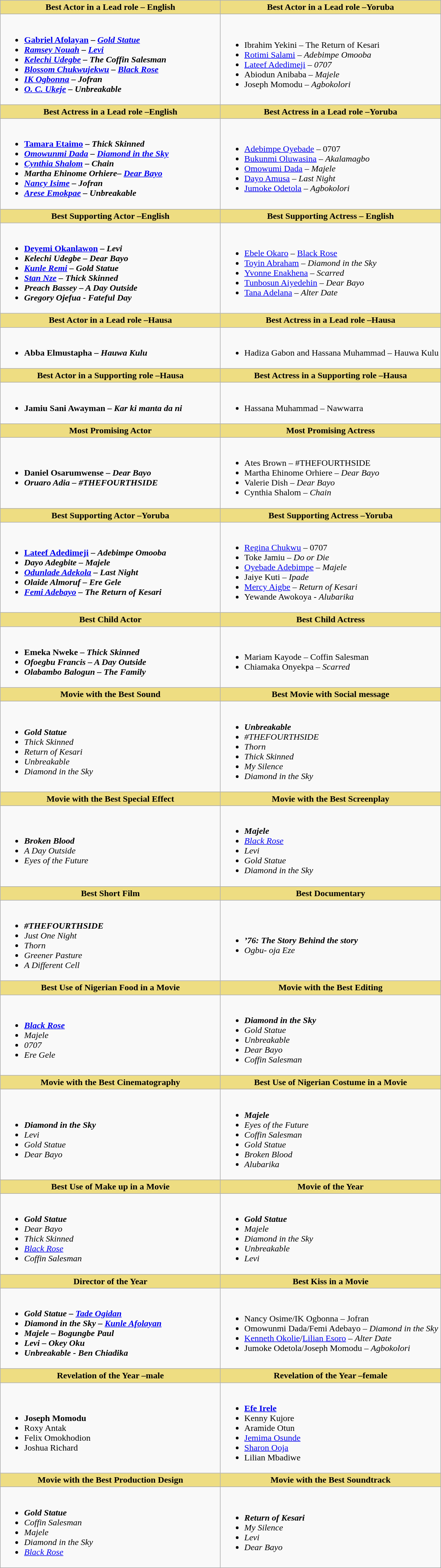<table class="wikitable">
<tr>
<th style="background:#EEDD82; width:50%"><strong>Best Actor in a Lead role – English</strong></th>
<th style="background:#EEDD82; width:50%"><strong>Best Actor in a Lead role –Yoruba</strong></th>
</tr>
<tr>
<td><br><ul><li> <strong><a href='#'>Gabriel Afolayan</a> – <em><a href='#'>Gold Statue</a><strong><em></li><li><a href='#'>Ramsey Nouah</a> – </em><a href='#'>Levi</a><em></li><li><a href='#'>Kelechi Udegbe</a> – </em>The Coffin Salesman<em></li><li><a href='#'>Blossom Chukwujekwu</a> – </em><a href='#'>Black Rose</a><em></li><li><a href='#'>IK Ogbonna</a> – </em>Jofran<em></li><li><a href='#'>O. C. Ukeje</a> – </em>Unbreakable<em></li></ul></td>
<td><br><ul><li> </strong>Ibrahim Yekini – </em>The Return of Kesari</em></strong></li><li><a href='#'>Rotimi Salami</a> – <em>Adebimpe Omooba</em></li><li><a href='#'>Lateef Adedimeji</a> – <em>0707</em></li><li>Abiodun Anibaba – <em>Majele</em></li><li>Joseph Momodu – <em>Agbokolori</em></li></ul></td>
</tr>
<tr>
<th style="background:#EEDD82; width:50%"><strong>Best Actress in a Lead role –English</strong></th>
<th style="background:#EEDD82; width:50%"><strong>Best Actress in a Lead role –Yoruba</strong></th>
</tr>
<tr>
<td><br><ul><li> <strong><a href='#'>Tamara Etaimo</a> – <em>Thick Skinned<strong><em></li><li><a href='#'>Omowunmi Dada</a> – </em><a href='#'>Diamond in the Sky</a><em></li><li><a href='#'>Cynthia Shalom</a> – </em>Chain<em></li><li>Martha Ehinome Orhiere– </em><a href='#'>Dear Bayo</a><em></li><li><a href='#'>Nancy Isime</a> – </em>Jofran<em></li><li><a href='#'>Arese Emokpae</a> – </em>Unbreakable<em></li></ul></td>
<td><br><ul><li> </strong><a href='#'>Adebimpe Oyebade</a> – </em>0707</em></strong></li><li><a href='#'>Bukunmi Oluwasina</a> – <em>Akalamagbo</em></li><li><a href='#'>Omowumi Dada</a> – <em>Majele</em></li><li><a href='#'>Dayo Amusa</a> – <em>Last Night</em></li><li><a href='#'>Jumoke Odetola</a> – <em>Agbokolori</em></li></ul></td>
</tr>
<tr>
<th style="background:#EEDD82; width:50%"><strong>Best Supporting Actor –English</strong></th>
<th style="background:#EEDD82; width:50%"><strong>Best Supporting Actress – English</strong></th>
</tr>
<tr>
<td><br><ul><li> <strong><a href='#'>Deyemi Okanlawon</a> – <em>Levi<strong><em></li><li>Kelechi Udegbe – </em>Dear Bayo<em></li><li><a href='#'>Kunle Remi</a> – </em>Gold Statue<em></li><li><a href='#'>Stan Nze</a> – </em>Thick Skinned<em></li><li>Preach Bassey – </em>A Day Outside<em></li><li>Gregory Ojefua - </em>Fateful Day<em></li></ul></td>
<td><br><ul><li></strong><a href='#'>Ebele Okaro</a> – </em><a href='#'>Black Rose</a></em></strong></li><li><a href='#'>Toyin Abraham</a> – <em>Diamond in the Sky</em></li><li><a href='#'>Yvonne Enakhena</a> – <em>Scarred</em></li><li><a href='#'>Tunbosun Aiyedehin</a> – <em>Dear Bayo</em></li><li><a href='#'>Tana Adelana</a> – <em>Alter Date</em></li></ul></td>
</tr>
<tr>
<th style="background:#EEDD82; width:50%"><strong>Best Actor in a Lead role –Hausa</strong></th>
<th style="background:#EEDD82; width:50%"><strong>Best Actress in a Lead role –Hausa</strong></th>
</tr>
<tr>
<td><br><ul><li><strong>Abba Elmustapha – <em>Hauwa Kulu<strong><em></li></ul></td>
<td><br><ul><li></strong>Hadiza Gabon and Hassana Muhammad – </em>Hauwa Kulu</em></strong></li></ul></td>
</tr>
<tr>
<th style="background:#EEDD82; width:50%"><strong>Best Actor in a Supporting role –Hausa</strong></th>
<th style="background:#EEDD82; width:50%"><strong>Best Actress in a Supporting role –Hausa</strong></th>
</tr>
<tr>
<td><br><ul><li><strong>Jamiu Sani Awayman – <em>Kar ki manta da ni<strong><em></li></ul></td>
<td><br><ul><li></strong>Hassana Muhammad – </em>Nawwarra</em></strong></li></ul></td>
</tr>
<tr>
<th style="background:#EEDD82; width:50%"><strong>Most Promising Actor</strong></th>
<th style="background:#EEDD82; width:50%"><strong>Most Promising Actress</strong></th>
</tr>
<tr>
<td><br><ul><li> <strong>Daniel Osarumwense – <em>Dear Bayo<strong><em></li><li>Oruaro Adia – </em>#THEFOURTHSIDE<em></li></ul></td>
<td><br><ul><li> </strong>Ates Brown – </em>#THEFOURTHSIDE</em></strong></li><li>Martha Ehinome Orhiere – <em>Dear Bayo</em></li><li>Valerie Dish – <em>Dear Bayo</em></li><li>Cynthia Shalom – <em>Chain</em></li></ul></td>
</tr>
<tr>
<th style="background:#EEDD82; width:50%"><strong>Best Supporting Actor –Yoruba</strong></th>
<th style="background:#EEDD82; width:50%"><strong>Best Supporting Actress –Yoruba</strong></th>
</tr>
<tr>
<td><br><ul><li> <strong><a href='#'>Lateef Adedimeji</a> – <em>Adebimpe Omooba<strong><em></li><li>Dayo Adegbite – </em>Majele<em></li><li><a href='#'>Odunlade Adekola</a> – </em>Last Night<em></li><li>Olaide Almoruf – </em>Ere Gele<em></li><li><a href='#'>Femi Adebayo</a> – </em>The Return of Kesari<em></li></ul></td>
<td><br><ul><li></strong><a href='#'>Regina Chukwu</a> – </em>0707</em></strong></li><li>Toke Jamiu – <em>Do or Die</em></li><li><a href='#'>Oyebade Adebimpe</a> – <em>Majele</em></li><li>Jaiye Kuti – <em>Ipade</em></li><li><a href='#'>Mercy Aigbe</a> – <em>Return of Kesari</em></li><li>Yewande Awokoya - <em>Alubarika</em></li></ul></td>
</tr>
<tr>
<th style="background:#EEDD82; width:50%"><strong>Best Child Actor</strong></th>
<th style="background:#EEDD82; width:50%"><strong>Best Child Actress</strong></th>
</tr>
<tr>
<td><br><ul><li> <strong>Emeka Nweke – <em>Thick Skinned<strong><em></li><li>Ofoegbu Francis – </em>A Day Outside<em></li><li>Olabambo Balogun – </em>The Family<em></li></ul></td>
<td><br><ul><li> </strong>Mariam Kayode – </em>Coffin Salesman</em></strong></li><li>Chiamaka Onyekpa – <em>Scarred</em></li></ul></td>
</tr>
<tr>
<th style="background:#EEDD82; width:50%"><strong>Movie with the Best Sound</strong></th>
<th style="background:#EEDD82; width:50%"><strong>Best Movie with Social message</strong></th>
</tr>
<tr>
<td><br><ul><li> <strong><em>Gold Statue</em></strong></li><li><em>Thick Skinned</em></li><li><em>Return of Kesari</em></li><li><em>Unbreakable</em></li><li><em>Diamond in the Sky</em></li></ul></td>
<td><br><ul><li> <strong><em>Unbreakable</em></strong></li><li><em>#THEFOURTHSIDE</em></li><li><em>Thorn</em></li><li><em>Thick Skinned</em></li><li><em>My Silence</em></li><li><em>Diamond in the Sky</em></li></ul></td>
</tr>
<tr>
<th style="background:#EEDD82; width:50%"><strong>Movie with the Best Special Effect</strong></th>
<th style="background:#EEDD82; width:50%"><strong>Movie with the Best Screenplay</strong></th>
</tr>
<tr>
<td><br><ul><li> <strong><em>Broken Blood</em></strong></li><li><em>A Day Outside</em></li><li><em>Eyes of the Future</em></li></ul></td>
<td><br><ul><li> <strong><em>Majele</em></strong></li><li><em><a href='#'>Black Rose</a></em></li><li><em>Levi</em></li><li><em>Gold Statue</em></li><li><em>Diamond in the Sky</em></li></ul></td>
</tr>
<tr>
<th style="background:#EEDD82; width:50%"><strong>Best Short Film</strong></th>
<th style="background:#EEDD82; width:50%"><strong>Best Documentary</strong></th>
</tr>
<tr>
<td><br><ul><li> <strong><em>#THEFOURTHSIDE</em></strong></li><li><em>Just One Night</em></li><li><em>Thorn</em></li><li><em>Greener Pasture</em></li><li><em>A Different Cell</em></li></ul></td>
<td><br><ul><li> <strong><em>’76: The Story Behind the story</em></strong></li><li><em>Ogbu- oja Eze</em></li></ul></td>
</tr>
<tr>
<th style="background:#EEDD82; width:50%"><strong>Best Use of Nigerian Food in a Movie</strong></th>
<th style="background:#EEDD82; width:50%"><strong>Movie with the Best Editing</strong></th>
</tr>
<tr>
<td><br><ul><li> <strong><em><a href='#'>Black Rose</a></em></strong></li><li><em>Majele</em></li><li><em>0707</em></li><li><em>Ere Gele</em></li></ul></td>
<td><br><ul><li> <strong><em>Diamond in the Sky</em></strong></li><li><em>Gold Statue</em></li><li><em>Unbreakable</em></li><li><em>Dear Bayo</em></li><li><em>Coffin Salesman</em></li></ul></td>
</tr>
<tr>
<th style="background:#EEDD82; width:50%"><strong>Movie with the Best Cinematography</strong></th>
<th style="background:#EEDD82; width:50%"><strong>Best Use of Nigerian Costume in a Movie</strong></th>
</tr>
<tr>
<td><br><ul><li> <strong><em>Diamond in the Sky</em></strong></li><li><em>Levi</em></li><li><em>Gold Statue</em></li><li><em>Dear Bayo</em></li></ul></td>
<td><br><ul><li> <strong><em>Majele</em></strong></li><li><em>Eyes of the Future</em></li><li><em>Coffin Salesman</em></li><li><em>Gold Statue</em></li><li><em>Broken Blood</em></li><li><em>Alubarika</em></li></ul></td>
</tr>
<tr>
<th style="background:#EEDD82; width:50%"><strong>Best Use of Make up in a Movie</strong></th>
<th style="background:#EEDD82; width:50%"><strong>Movie of the Year</strong></th>
</tr>
<tr>
<td><br><ul><li> <strong><em>Gold Statue</em></strong></li><li><em>Dear Bayo</em></li><li><em>Thick Skinned</em></li><li><em><a href='#'>Black Rose</a></em></li><li><em>Coffin Salesman</em></li></ul></td>
<td><br><ul><li> <strong><em>Gold Statue</em></strong></li><li><em>Majele</em></li><li><em>Diamond in the Sky</em></li><li><em>Unbreakable</em></li><li><em>Levi</em></li></ul></td>
</tr>
<tr>
<th style="background:#EEDD82; width:50%"><strong>Director of the Year</strong></th>
<th style="background:#EEDD82; width:50%"><strong>Best Kiss in a Movie</strong></th>
</tr>
<tr>
<td><br><ul><li> <strong><em>Gold Statue<em> – <a href='#'>Tade Ogidan</a><strong></li><li></em>Diamond in the Sky<em> – <a href='#'>Kunle Afolayan</a></li><li></em>Majele<em> – Bogungbe Paul</li><li></em>Levi<em> – Okey Oku</li><li></em>Unbreakable<em> - Ben Chiadika</li></ul></td>
<td><br><ul><li> </strong>Nancy Osime/IK Ogbonna – </em>Jofran</em></strong></li><li>Omowunmi Dada/Femi Adebayo – <em>Diamond in the Sky</em></li><li><a href='#'>Kenneth Okolie</a>/<a href='#'>Lilian Esoro</a> – <em>Alter Date</em></li><li>Jumoke Odetola/Joseph Momodu – <em>Agbokolori</em></li></ul></td>
</tr>
<tr>
<th style="background:#EEDD82; width:50%"><strong>Revelation of the Year –male</strong></th>
<th style="background:#EEDD82; width:50%"><strong>Revelation of the Year –female</strong></th>
</tr>
<tr>
<td><br><ul><li> <strong>Joseph Momodu</strong></li><li>Roxy Antak</li><li>Felix Omokhodion</li><li>Joshua Richard</li></ul></td>
<td><br><ul><li><strong><a href='#'>Efe Irele</a></strong></li><li>Kenny Kujore</li><li>Aramide Otun</li><li><a href='#'>Jemima Osunde</a></li><li><a href='#'>Sharon Ooja</a></li><li>Lilian Mbadiwe</li></ul></td>
</tr>
<tr>
<th style="background:#EEDD82; width:50%"><strong>Movie with the Best Production Design</strong></th>
<th style="background:#EEDD82; width:50%"><strong>Movie with the Best Soundtrack</strong></th>
</tr>
<tr>
<td><br><ul><li> <strong><em>Gold Statue</em></strong></li><li><em>Coffin Salesman</em></li><li><em>Majele</em></li><li><em>Diamond in the Sky</em></li><li><em><a href='#'>Black Rose</a></em></li></ul></td>
<td><br><ul><li> <strong><em>Return of Kesari</em></strong></li><li><em>My Silence</em></li><li><em>Levi</em></li><li><em>Dear Bayo</em></li></ul></td>
</tr>
</table>
